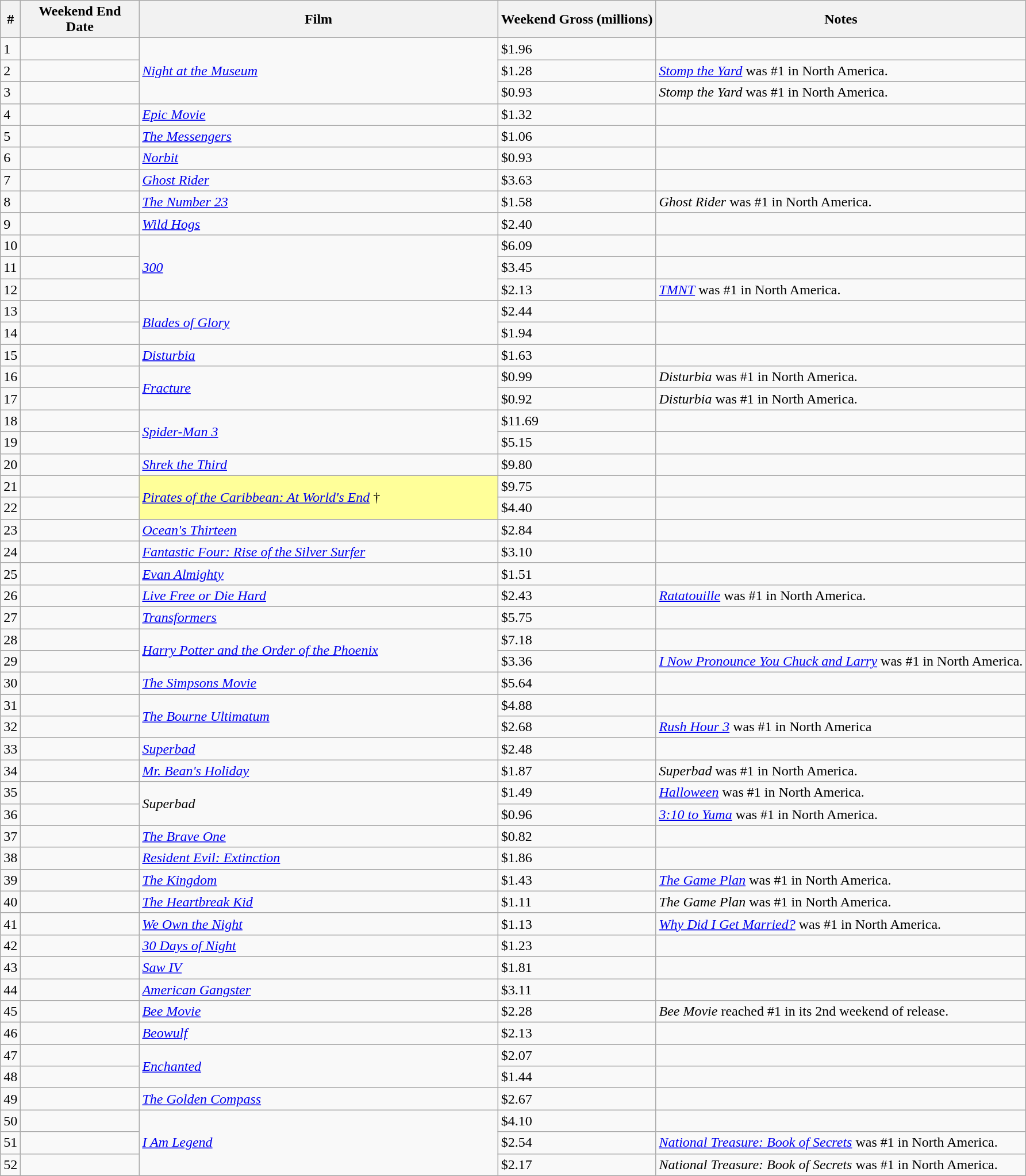<table class="wikitable sortable">
<tr>
<th abbr="Week">#</th>
<th abbr="Date" style="width:130px">Weekend End Date</th>
<th width="35%">Film</th>
<th abbr="Gross">Weekend Gross (millions)</th>
<th>Notes</th>
</tr>
<tr>
<td>1</td>
<td></td>
<td rowspan="3"><em><a href='#'>Night at the Museum</a></em></td>
<td>$1.96</td>
<td></td>
</tr>
<tr>
<td>2</td>
<td></td>
<td>$1.28</td>
<td><em><a href='#'>Stomp the Yard</a></em> was #1 in North America.</td>
</tr>
<tr>
<td>3</td>
<td></td>
<td>$0.93</td>
<td><em>Stomp the Yard</em> was #1 in North America.</td>
</tr>
<tr>
<td>4</td>
<td></td>
<td><em><a href='#'>Epic Movie</a></em></td>
<td>$1.32</td>
<td></td>
</tr>
<tr>
<td>5</td>
<td></td>
<td><em><a href='#'>The Messengers</a></em></td>
<td>$1.06</td>
<td></td>
</tr>
<tr>
<td>6</td>
<td></td>
<td><em><a href='#'>Norbit</a></em></td>
<td>$0.93</td>
<td></td>
</tr>
<tr>
<td>7</td>
<td></td>
<td><em><a href='#'>Ghost Rider</a></em></td>
<td>$3.63</td>
<td></td>
</tr>
<tr>
<td>8</td>
<td></td>
<td><em><a href='#'>The Number 23</a></em></td>
<td>$1.58</td>
<td><em>Ghost Rider</em> was #1 in North America.</td>
</tr>
<tr>
<td>9</td>
<td></td>
<td><em><a href='#'>Wild Hogs</a></em></td>
<td>$2.40</td>
<td></td>
</tr>
<tr>
<td>10</td>
<td></td>
<td rowspan="3"><em><a href='#'>300</a></em></td>
<td>$6.09</td>
<td></td>
</tr>
<tr>
<td>11</td>
<td></td>
<td>$3.45</td>
<td></td>
</tr>
<tr>
<td>12</td>
<td></td>
<td>$2.13</td>
<td><em><a href='#'>TMNT</a></em> was #1 in North America.</td>
</tr>
<tr>
<td>13</td>
<td></td>
<td rowspan="2"><em><a href='#'>Blades of Glory</a></em></td>
<td>$2.44</td>
<td></td>
</tr>
<tr>
<td>14</td>
<td></td>
<td>$1.94</td>
<td></td>
</tr>
<tr>
<td>15</td>
<td></td>
<td><em><a href='#'>Disturbia</a></em></td>
<td>$1.63</td>
<td></td>
</tr>
<tr>
<td>16</td>
<td></td>
<td rowspan="2"><em><a href='#'>Fracture</a></em></td>
<td>$0.99</td>
<td><em>Disturbia</em> was #1 in North America.</td>
</tr>
<tr>
<td>17</td>
<td></td>
<td>$0.92</td>
<td><em>Disturbia</em> was #1 in North America.</td>
</tr>
<tr>
<td>18</td>
<td></td>
<td rowspan="2"><em><a href='#'>Spider-Man 3</a></em></td>
<td>$11.69</td>
<td></td>
</tr>
<tr>
<td>19</td>
<td></td>
<td>$5.15</td>
<td></td>
</tr>
<tr>
<td>20</td>
<td></td>
<td><em><a href='#'>Shrek the Third</a></em></td>
<td>$9.80</td>
<td></td>
</tr>
<tr>
<td>21</td>
<td></td>
<td rowspan="2" style="background-color:#FFFF99"><em><a href='#'>Pirates of the Caribbean: At World's End</a></em> †</td>
<td>$9.75</td>
<td></td>
</tr>
<tr>
<td>22</td>
<td></td>
<td>$4.40</td>
<td></td>
</tr>
<tr>
<td>23</td>
<td></td>
<td><em><a href='#'>Ocean's Thirteen</a></em></td>
<td>$2.84</td>
<td></td>
</tr>
<tr>
<td>24</td>
<td></td>
<td><em><a href='#'>Fantastic Four: Rise of the Silver Surfer</a></em></td>
<td>$3.10</td>
<td></td>
</tr>
<tr>
<td>25</td>
<td></td>
<td><em><a href='#'>Evan Almighty</a></em></td>
<td>$1.51</td>
<td></td>
</tr>
<tr>
<td>26</td>
<td></td>
<td><em><a href='#'>Live Free or Die Hard</a></em></td>
<td>$2.43</td>
<td><em><a href='#'>Ratatouille</a></em> was #1 in North America.</td>
</tr>
<tr>
<td>27</td>
<td></td>
<td><em><a href='#'>Transformers</a></em></td>
<td>$5.75</td>
<td></td>
</tr>
<tr>
<td>28</td>
<td></td>
<td rowspan="2"><em><a href='#'>Harry Potter and the Order of the Phoenix</a></em></td>
<td>$7.18</td>
<td></td>
</tr>
<tr>
<td>29</td>
<td></td>
<td>$3.36</td>
<td><em><a href='#'>I Now Pronounce You Chuck and Larry</a></em> was #1 in North America.</td>
</tr>
<tr>
<td>30</td>
<td></td>
<td><em><a href='#'>The Simpsons Movie</a></em></td>
<td>$5.64</td>
<td></td>
</tr>
<tr>
<td>31</td>
<td></td>
<td rowspan="2"><em><a href='#'>The Bourne Ultimatum</a></em></td>
<td>$4.88</td>
<td></td>
</tr>
<tr>
<td>32</td>
<td></td>
<td>$2.68</td>
<td><em><a href='#'>Rush Hour 3</a></em> was #1 in North America</td>
</tr>
<tr>
<td>33</td>
<td></td>
<td><em><a href='#'>Superbad</a></em></td>
<td>$2.48</td>
<td></td>
</tr>
<tr>
<td>34</td>
<td></td>
<td><em><a href='#'>Mr. Bean's Holiday</a></em></td>
<td>$1.87</td>
<td><em>Superbad</em> was #1 in North America.</td>
</tr>
<tr>
<td>35</td>
<td></td>
<td rowspan="2"><em>Superbad</em></td>
<td>$1.49</td>
<td><em><a href='#'>Halloween</a></em> was #1 in North America.</td>
</tr>
<tr>
<td>36</td>
<td></td>
<td>$0.96</td>
<td><em><a href='#'>3:10 to Yuma</a></em> was #1 in North America.</td>
</tr>
<tr>
<td>37</td>
<td></td>
<td><em><a href='#'>The Brave One</a></em></td>
<td>$0.82</td>
<td></td>
</tr>
<tr>
<td>38</td>
<td></td>
<td><em><a href='#'>Resident Evil: Extinction</a></em></td>
<td>$1.86</td>
<td></td>
</tr>
<tr>
<td>39</td>
<td></td>
<td><em><a href='#'>The Kingdom</a></em></td>
<td>$1.43</td>
<td><em><a href='#'>The Game Plan</a></em> was #1 in North America.</td>
</tr>
<tr>
<td>40</td>
<td></td>
<td><em><a href='#'>The Heartbreak Kid</a></em></td>
<td>$1.11</td>
<td><em>The Game Plan</em> was #1 in North America.</td>
</tr>
<tr>
<td>41</td>
<td></td>
<td><em><a href='#'>We Own the Night</a></em></td>
<td>$1.13</td>
<td><em><a href='#'>Why Did I Get Married?</a></em> was #1 in North America.</td>
</tr>
<tr>
<td>42</td>
<td></td>
<td><em><a href='#'>30 Days of Night</a></em></td>
<td>$1.23</td>
<td></td>
</tr>
<tr>
<td>43</td>
<td></td>
<td><em><a href='#'>Saw IV</a></em></td>
<td>$1.81</td>
<td></td>
</tr>
<tr>
<td>44</td>
<td></td>
<td><em><a href='#'>American Gangster</a></em></td>
<td>$3.11</td>
<td></td>
</tr>
<tr>
<td>45</td>
<td></td>
<td><em><a href='#'>Bee Movie</a></em></td>
<td>$2.28</td>
<td><em>Bee Movie</em> reached #1 in its 2nd weekend of release.</td>
</tr>
<tr>
<td>46</td>
<td></td>
<td><em><a href='#'>Beowulf</a></em></td>
<td>$2.13</td>
<td></td>
</tr>
<tr>
<td>47</td>
<td></td>
<td rowspan="2"><em><a href='#'>Enchanted</a></em></td>
<td>$2.07</td>
<td></td>
</tr>
<tr>
<td>48</td>
<td></td>
<td>$1.44</td>
<td></td>
</tr>
<tr>
<td>49</td>
<td></td>
<td><em><a href='#'>The Golden Compass</a></em></td>
<td>$2.67</td>
<td></td>
</tr>
<tr>
<td>50</td>
<td></td>
<td rowspan="3"><em><a href='#'>I Am Legend</a></em></td>
<td>$4.10</td>
<td></td>
</tr>
<tr>
<td>51</td>
<td></td>
<td>$2.54</td>
<td><em><a href='#'>National Treasure: Book of Secrets</a></em> was #1 in North America.</td>
</tr>
<tr>
<td>52</td>
<td></td>
<td>$2.17</td>
<td><em>National Treasure: Book of Secrets</em> was #1 in North America.</td>
</tr>
</table>
